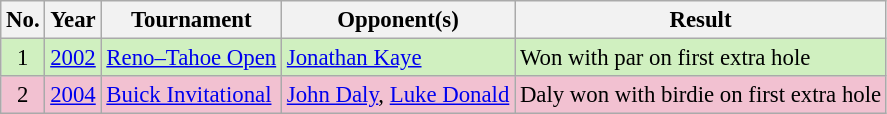<table class="wikitable" style="font-size:95%;">
<tr>
<th>No.</th>
<th>Year</th>
<th>Tournament</th>
<th>Opponent(s)</th>
<th>Result</th>
</tr>
<tr style="background:#d0f0c0;">
<td align=center>1</td>
<td><a href='#'>2002</a></td>
<td><a href='#'>Reno–Tahoe Open</a></td>
<td> <a href='#'>Jonathan Kaye</a></td>
<td>Won with par on first extra hole</td>
</tr>
<tr style="background:#F2C1D1;">
<td align=center>2</td>
<td><a href='#'>2004</a></td>
<td><a href='#'>Buick Invitational</a></td>
<td> <a href='#'>John Daly</a>,  <a href='#'>Luke Donald</a></td>
<td>Daly won with birdie on first extra hole</td>
</tr>
</table>
